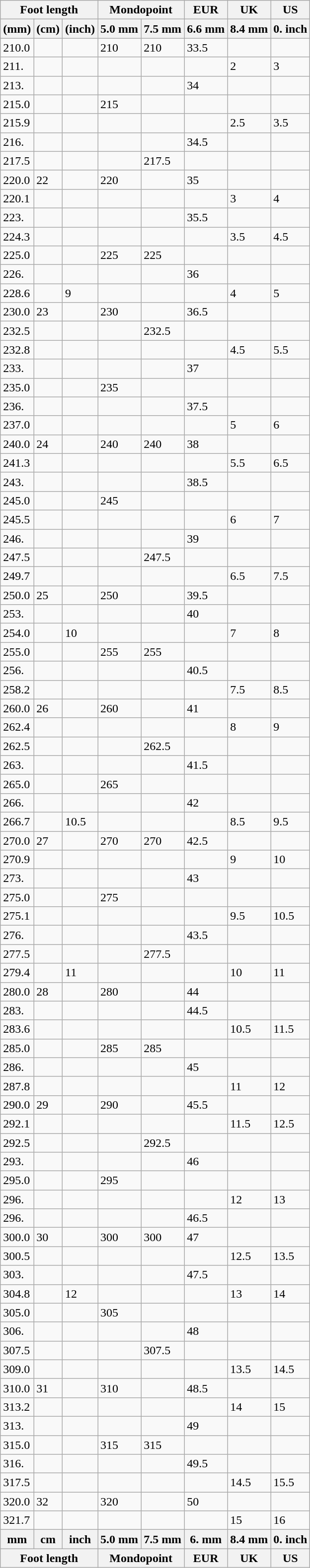<table class="wikitable sortable">
<tr>
<th colspan=3>Foot length</th>
<th colspan=2>Mondopoint</th>
<th>EUR</th>
<th>UK</th>
<th>US</th>
</tr>
<tr>
<th>(mm)</th>
<th>(cm)</th>
<th data-sort-type="number">(inch)</th>
<th>5.0 mm</th>
<th>7.5 mm</th>
<th>6.6 mm</th>
<th>8.4 mm</th>
<th>0. inch</th>
</tr>
<tr>
<td>210.0</td>
<td data-sort-value=21></td>
<td></td>
<td>210</td>
<td>210</td>
<td>33.5</td>
<td></td>
<td></td>
</tr>
<tr>
<td>211.</td>
<td></td>
<td data-sort-value="8.333"></td>
<td></td>
<td></td>
<td></td>
<td>2</td>
<td>3</td>
</tr>
<tr>
<td>213.</td>
<td data-sort-value="21.333"></td>
<td></td>
<td></td>
<td></td>
<td>34</td>
<td></td>
<td></td>
</tr>
<tr>
<td>215.0</td>
<td data-sort-value="21.5"></td>
<td></td>
<td>215</td>
<td></td>
<td></td>
<td></td>
<td></td>
</tr>
<tr>
<td>215.9</td>
<td></td>
<td data-sort-value="8.5"></td>
<td></td>
<td></td>
<td></td>
<td>2.5</td>
<td>3.5</td>
</tr>
<tr>
<td>216.</td>
<td data-sort-value="21.667"></td>
<td></td>
<td></td>
<td></td>
<td>34.5</td>
<td></td>
<td></td>
</tr>
<tr>
<td>217.5</td>
<td data-sort-value=21.75></td>
<td></td>
<td data-sort-value=217.5></td>
<td>217.5</td>
<td></td>
<td></td>
<td></td>
</tr>
<tr>
<td>220.0</td>
<td data-sort-value=22>22</td>
<td></td>
<td>220</td>
<td data-sort-value=220></td>
<td>35</td>
<td></td>
<td></td>
</tr>
<tr>
<td>220.1</td>
<td></td>
<td data-sort-value="8.667"></td>
<td></td>
<td></td>
<td></td>
<td>3</td>
<td>4</td>
</tr>
<tr>
<td>223.</td>
<td data-sort-value="22.333"></td>
<td></td>
<td></td>
<td></td>
<td>35.5</td>
<td></td>
<td></td>
</tr>
<tr>
<td>224.3</td>
<td></td>
<td data-sort-value="8.833"></td>
<td></td>
<td></td>
<td></td>
<td>3.5</td>
<td>4.5</td>
</tr>
<tr>
<td>225.0</td>
<td data-sort-value="22.5"></td>
<td></td>
<td>225</td>
<td>225</td>
<td></td>
<td></td>
<td></td>
</tr>
<tr>
<td>226.</td>
<td data-sort-value="22.667"></td>
<td></td>
<td></td>
<td></td>
<td>36</td>
<td></td>
<td></td>
</tr>
<tr>
<td>228.6</td>
<td></td>
<td>9</td>
<td></td>
<td></td>
<td></td>
<td>4</td>
<td>5</td>
</tr>
<tr>
<td>230.0</td>
<td data-sort-value=23>23</td>
<td></td>
<td>230</td>
<td data-sort-value=230></td>
<td>36.5</td>
<td></td>
<td></td>
</tr>
<tr>
<td>232.5</td>
<td data-sort-value="23.25"></td>
<td></td>
<td data-sort-value=232.5></td>
<td>232.5</td>
<td></td>
<td></td>
<td></td>
</tr>
<tr>
<td>232.8</td>
<td></td>
<td data-sort-value="9.167"></td>
<td></td>
<td></td>
<td></td>
<td>4.5</td>
<td>5.5</td>
</tr>
<tr>
<td>233.</td>
<td data-sort-value="23.333"></td>
<td></td>
<td></td>
<td></td>
<td>37</td>
<td></td>
<td></td>
</tr>
<tr>
<td>235.0</td>
<td data-sort-value="23.5"></td>
<td></td>
<td>235</td>
<td data-sort-value=235></td>
<td></td>
<td></td>
<td></td>
</tr>
<tr>
<td>236.</td>
<td data-sort-value="23.667"></td>
<td></td>
<td></td>
<td></td>
<td>37.5</td>
<td></td>
<td></td>
</tr>
<tr>
<td>237.0</td>
<td></td>
<td data-sort-value="9.333"></td>
<td></td>
<td></td>
<td></td>
<td>5</td>
<td>6</td>
</tr>
<tr>
<td>240.0</td>
<td data-sort-value=24>24</td>
<td></td>
<td>240</td>
<td>240</td>
<td>38</td>
<td></td>
<td></td>
</tr>
<tr>
<td>241.3</td>
<td></td>
<td data-sort-value="9.5"></td>
<td></td>
<td></td>
<td></td>
<td>5.5</td>
<td>6.5</td>
</tr>
<tr>
<td>243.</td>
<td data-sort-value="24.333"></td>
<td></td>
<td></td>
<td></td>
<td>38.5</td>
<td></td>
<td></td>
</tr>
<tr>
<td>245.0</td>
<td data-sort-value="24.5"></td>
<td></td>
<td>245</td>
<td data-sort-value=245></td>
<td></td>
<td></td>
<td></td>
</tr>
<tr>
<td>245.5</td>
<td></td>
<td data-sort-value="9.667"></td>
<td></td>
<td></td>
<td></td>
<td>6</td>
<td>7</td>
</tr>
<tr>
<td>246.</td>
<td data-sort-value="24.667"></td>
<td></td>
<td></td>
<td></td>
<td>39</td>
<td></td>
<td></td>
</tr>
<tr>
<td>247.5</td>
<td data-sort-value="24.75"></td>
<td></td>
<td data-sort-value=247.5></td>
<td>247.5</td>
<td></td>
<td></td>
<td></td>
</tr>
<tr>
<td>249.7</td>
<td></td>
<td data-sort-value="9.833"></td>
<td></td>
<td></td>
<td></td>
<td>6.5</td>
<td>7.5</td>
</tr>
<tr>
<td>250.0</td>
<td data-sort-value=25>25</td>
<td></td>
<td>250</td>
<td data-sort-value=250></td>
<td>39.5</td>
<td></td>
<td></td>
</tr>
<tr>
<td>253.</td>
<td data-sort-value="25.333"></td>
<td></td>
<td></td>
<td></td>
<td>40</td>
<td></td>
<td></td>
</tr>
<tr>
<td>254.0</td>
<td></td>
<td>10</td>
<td></td>
<td></td>
<td></td>
<td>7</td>
<td>8</td>
</tr>
<tr>
<td>255.0</td>
<td data-sort-value="25.5"></td>
<td></td>
<td>255</td>
<td>255</td>
<td></td>
<td></td>
<td></td>
</tr>
<tr>
<td>256.</td>
<td data-sort-value="25.667"></td>
<td></td>
<td></td>
<td></td>
<td>40.5</td>
<td></td>
<td></td>
</tr>
<tr>
<td>258.2</td>
<td></td>
<td data-sort-value="10.167"></td>
<td></td>
<td></td>
<td></td>
<td>7.5</td>
<td>8.5</td>
</tr>
<tr>
<td>260.0</td>
<td data-sort-value=26>26</td>
<td></td>
<td>260</td>
<td data-sort-value=260></td>
<td>41</td>
<td></td>
<td></td>
</tr>
<tr>
<td>262.4</td>
<td></td>
<td data-sort-value="10.333"></td>
<td></td>
<td></td>
<td></td>
<td>8</td>
<td>9</td>
</tr>
<tr>
<td>262.5</td>
<td data-sort-value="26.25"></td>
<td></td>
<td data-sort-value=262.5></td>
<td>262.5</td>
<td></td>
<td></td>
<td></td>
</tr>
<tr>
<td>263.</td>
<td data-sort-value="26.333"></td>
<td></td>
<td></td>
<td></td>
<td>41.5</td>
<td></td>
<td></td>
</tr>
<tr>
<td>265.0</td>
<td data-sort-value="26.5"></td>
<td></td>
<td>265</td>
<td data-sort-value=265></td>
<td></td>
<td></td>
<td></td>
</tr>
<tr>
<td>266.</td>
<td data-sort-value="26.667"></td>
<td></td>
<td></td>
<td></td>
<td>42</td>
<td></td>
<td></td>
</tr>
<tr>
<td>266.7</td>
<td></td>
<td>10.5</td>
<td></td>
<td></td>
<td></td>
<td>8.5</td>
<td>9.5</td>
</tr>
<tr>
<td>270.0</td>
<td data-sort-value=27>27</td>
<td></td>
<td>270</td>
<td>270</td>
<td>42.5</td>
<td></td>
<td></td>
</tr>
<tr>
<td>270.9</td>
<td></td>
<td data-sort-value="10.667"></td>
<td></td>
<td></td>
<td></td>
<td>9</td>
<td>10</td>
</tr>
<tr>
<td>273.</td>
<td data-sort-value="27.333"></td>
<td></td>
<td></td>
<td></td>
<td>43</td>
<td></td>
<td></td>
</tr>
<tr>
<td>275.0</td>
<td data-sort-value="27.5"></td>
<td></td>
<td>275</td>
<td data-sort-value=275></td>
<td></td>
<td></td>
<td></td>
</tr>
<tr>
<td>275.1</td>
<td></td>
<td data-sort-value="10.833"></td>
<td></td>
<td></td>
<td></td>
<td>9.5</td>
<td>10.5</td>
</tr>
<tr>
<td>276.</td>
<td data-sort-value="27.667"></td>
<td></td>
<td></td>
<td></td>
<td>43.5</td>
<td></td>
<td></td>
</tr>
<tr>
<td>277.5</td>
<td data-sort-value="27.75"></td>
<td></td>
<td data-sort-value=277.5></td>
<td>277.5</td>
<td></td>
<td></td>
<td></td>
</tr>
<tr>
<td>279.4</td>
<td></td>
<td>11</td>
<td></td>
<td></td>
<td></td>
<td>10</td>
<td>11</td>
</tr>
<tr>
<td>280.0</td>
<td data-sort-value=28>28</td>
<td></td>
<td>280</td>
<td data-sort-value=280></td>
<td>44</td>
<td></td>
<td></td>
</tr>
<tr>
<td>283.</td>
<td data-sort-value="28.333"></td>
<td></td>
<td></td>
<td></td>
<td>44.5</td>
<td></td>
<td></td>
</tr>
<tr>
<td>283.6</td>
<td></td>
<td data-sort-value="11.167"></td>
<td></td>
<td></td>
<td></td>
<td>10.5</td>
<td>11.5</td>
</tr>
<tr>
<td>285.0</td>
<td data-sort-value="28.5"></td>
<td></td>
<td>285</td>
<td>285</td>
<td></td>
<td></td>
<td></td>
</tr>
<tr>
<td>286.</td>
<td data-sort-value="28.667"></td>
<td></td>
<td></td>
<td></td>
<td>45</td>
<td></td>
<td></td>
</tr>
<tr>
<td>287.8</td>
<td></td>
<td data-sort-value="11.333"></td>
<td></td>
<td></td>
<td></td>
<td>11</td>
<td>12</td>
</tr>
<tr>
<td>290.0</td>
<td data-sort-value=29>29</td>
<td></td>
<td>290</td>
<td data-sort-value=290></td>
<td>45.5</td>
<td></td>
</tr>
<tr>
<td>292.1</td>
<td></td>
<td data-sort-value="11.5"></td>
<td></td>
<td></td>
<td></td>
<td>11.5</td>
<td>12.5</td>
</tr>
<tr>
<td>292.5</td>
<td data-sort-value="29.25"></td>
<td></td>
<td data-sort-value=292.5></td>
<td>292.5</td>
<td></td>
<td></td>
<td></td>
</tr>
<tr>
<td>293.</td>
<td data-sort-value="29.333"></td>
<td></td>
<td></td>
<td></td>
<td>46</td>
<td></td>
<td></td>
</tr>
<tr>
<td>295.0</td>
<td data-sort-value="29.5"></td>
<td></td>
<td>295</td>
<td data-sort-value=295></td>
<td></td>
<td></td>
<td></td>
</tr>
<tr>
<td>296.</td>
<td></td>
<td data-sort-value="11.667"></td>
<td></td>
<td></td>
<td></td>
<td>12</td>
<td>13</td>
</tr>
<tr>
<td>296.</td>
<td data-sort-value="29.667"></td>
<td></td>
<td></td>
<td></td>
<td>46.5</td>
<td></td>
<td></td>
</tr>
<tr>
<td>300.0</td>
<td data-sort-value=30>30</td>
<td></td>
<td>300</td>
<td>300</td>
<td>47</td>
<td></td>
<td></td>
</tr>
<tr>
<td>300.5</td>
<td></td>
<td data-sort-value="11.833"></td>
<td></td>
<td></td>
<td></td>
<td>12.5</td>
<td>13.5</td>
</tr>
<tr>
<td>303.</td>
<td data-sort-value="30.333"></td>
<td></td>
<td></td>
<td></td>
<td>47.5</td>
<td></td>
<td></td>
</tr>
<tr>
<td>304.8</td>
<td></td>
<td>12</td>
<td></td>
<td></td>
<td></td>
<td>13</td>
<td>14</td>
</tr>
<tr>
<td>305.0</td>
<td data-sort-value="30.5"></td>
<td></td>
<td>305</td>
<td data-sort-value=305></td>
<td></td>
<td></td>
<td></td>
</tr>
<tr>
<td>306.</td>
<td data-sort-value="30.667"></td>
<td></td>
<td></td>
<td></td>
<td>48</td>
<td></td>
<td></td>
</tr>
<tr>
<td>307.5</td>
<td data-sort-value="30.75"></td>
<td></td>
<td data-sort-value=307.5></td>
<td>307.5</td>
<td></td>
<td></td>
<td></td>
</tr>
<tr>
<td>309.0</td>
<td></td>
<td data-sort-value="12.167"></td>
<td></td>
<td></td>
<td></td>
<td>13.5</td>
<td>14.5</td>
</tr>
<tr>
<td>310.0</td>
<td data-sort-value=31>31</td>
<td></td>
<td>310</td>
<td data-sort-value=310></td>
<td>48.5</td>
<td></td>
<td></td>
</tr>
<tr>
<td>313.2</td>
<td></td>
<td data-sort-value="12.333"></td>
<td></td>
<td></td>
<td></td>
<td>14</td>
<td>15</td>
</tr>
<tr>
<td>313.</td>
<td data-sort-value="31.333"></td>
<td></td>
<td></td>
<td></td>
<td>49</td>
<td></td>
<td></td>
</tr>
<tr>
<td>315.0</td>
<td data-sort-value="31.5"></td>
<td></td>
<td>315</td>
<td>315</td>
<td></td>
<td></td>
<td></td>
</tr>
<tr>
<td>316.</td>
<td data-sort-value="31.667"></td>
<td></td>
<td></td>
<td></td>
<td>49.5</td>
<td></td>
<td></td>
</tr>
<tr>
<td>317.5</td>
<td></td>
<td data-sort-value="12.5"></td>
<td></td>
<td></td>
<td></td>
<td>14.5</td>
<td>15.5</td>
</tr>
<tr>
<td>320.0</td>
<td data-sort-value=32>32</td>
<td></td>
<td>320</td>
<td data-sort-value=320></td>
<td>50</td>
<td></td>
<td></td>
</tr>
<tr>
<td>321.7</td>
<td></td>
<td data-sort-value="12.667"></td>
<td></td>
<td></td>
<td></td>
<td>15</td>
<td>16</td>
</tr>
<tr>
<th>mm</th>
<th>cm</th>
<th>inch</th>
<th>5.0 mm</th>
<th>7.5 mm</th>
<th>6. mm</th>
<th>8.4 mm</th>
<th>0. inch</th>
</tr>
<tr>
<th colspan=3>Foot length</th>
<th colspan=2>Mondopoint</th>
<th>EUR</th>
<th>UK</th>
<th>US</th>
</tr>
</table>
